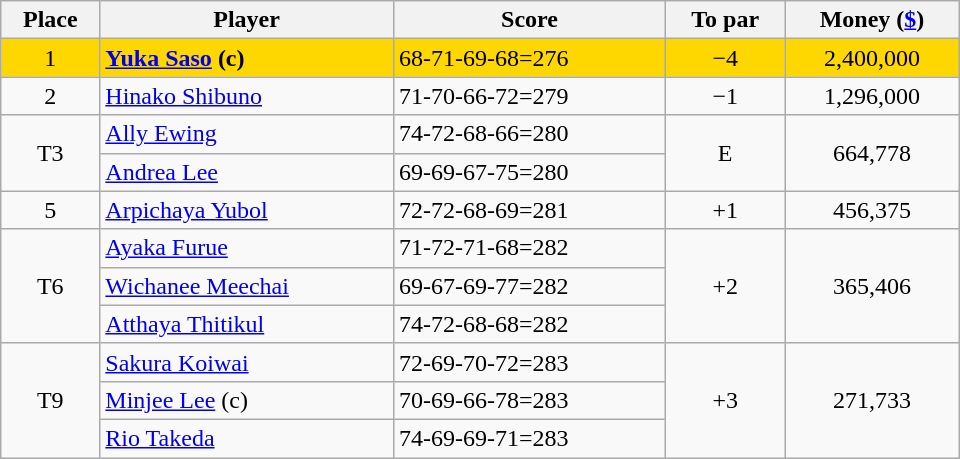<table class="wikitable" style="width:40em;margin-bottom:0;">
<tr>
<th>Place</th>
<th>Player</th>
<th>Score</th>
<th>To par</th>
<th>Money (<a href='#'>$</a>)</th>
</tr>
<tr style="background:gold">
<td align=center>1</td>
<td> <strong><a href='#'>Yuka Saso</a> (c)</strong></td>
<td>68-71-69-68=276</td>
<td align=center>−4</td>
<td align=center>2,400,000</td>
</tr>
<tr>
<td align=center>2</td>
<td> <a href='#'>Hinako Shibuno</a></td>
<td>71-70-66-72=279</td>
<td align=center>−1</td>
<td align=center>1,296,000</td>
</tr>
<tr>
<td rowspan=2 align=center>T3</td>
<td> <a href='#'>Ally Ewing</a></td>
<td>74-72-68-66=280</td>
<td rowspan=2 align=center>E</td>
<td rowspan=2 align=center>664,778</td>
</tr>
<tr>
<td> <a href='#'>Andrea Lee</a></td>
<td>69-69-67-75=280</td>
</tr>
<tr>
<td align=center>5</td>
<td> <a href='#'>Arpichaya Yubol</a></td>
<td>72-72-68-69=281</td>
<td align=center>+1</td>
<td align=center>456,375</td>
</tr>
<tr>
<td rowspan=3 align=center>T6</td>
<td> <a href='#'>Ayaka Furue</a></td>
<td>71-72-71-68=282</td>
<td rowspan=3 align=center>+2</td>
<td rowspan=3 align=center>365,406</td>
</tr>
<tr>
<td> <a href='#'>Wichanee Meechai</a></td>
<td>69-67-69-77=282</td>
</tr>
<tr>
<td> <a href='#'>Atthaya Thitikul</a></td>
<td>74-72-68-68=282</td>
</tr>
<tr>
<td rowspan=3 align=center>T9</td>
<td> <a href='#'>Sakura Koiwai</a></td>
<td>72-69-70-72=283</td>
<td rowspan=3 align=center>+3</td>
<td rowspan=3 align=center>271,733</td>
</tr>
<tr>
<td> <a href='#'>Minjee Lee</a> (c)</td>
<td>70-69-66-78=283</td>
</tr>
<tr>
<td> <a href='#'>Rio Takeda</a></td>
<td>74-69-69-71=283</td>
</tr>
</table>
